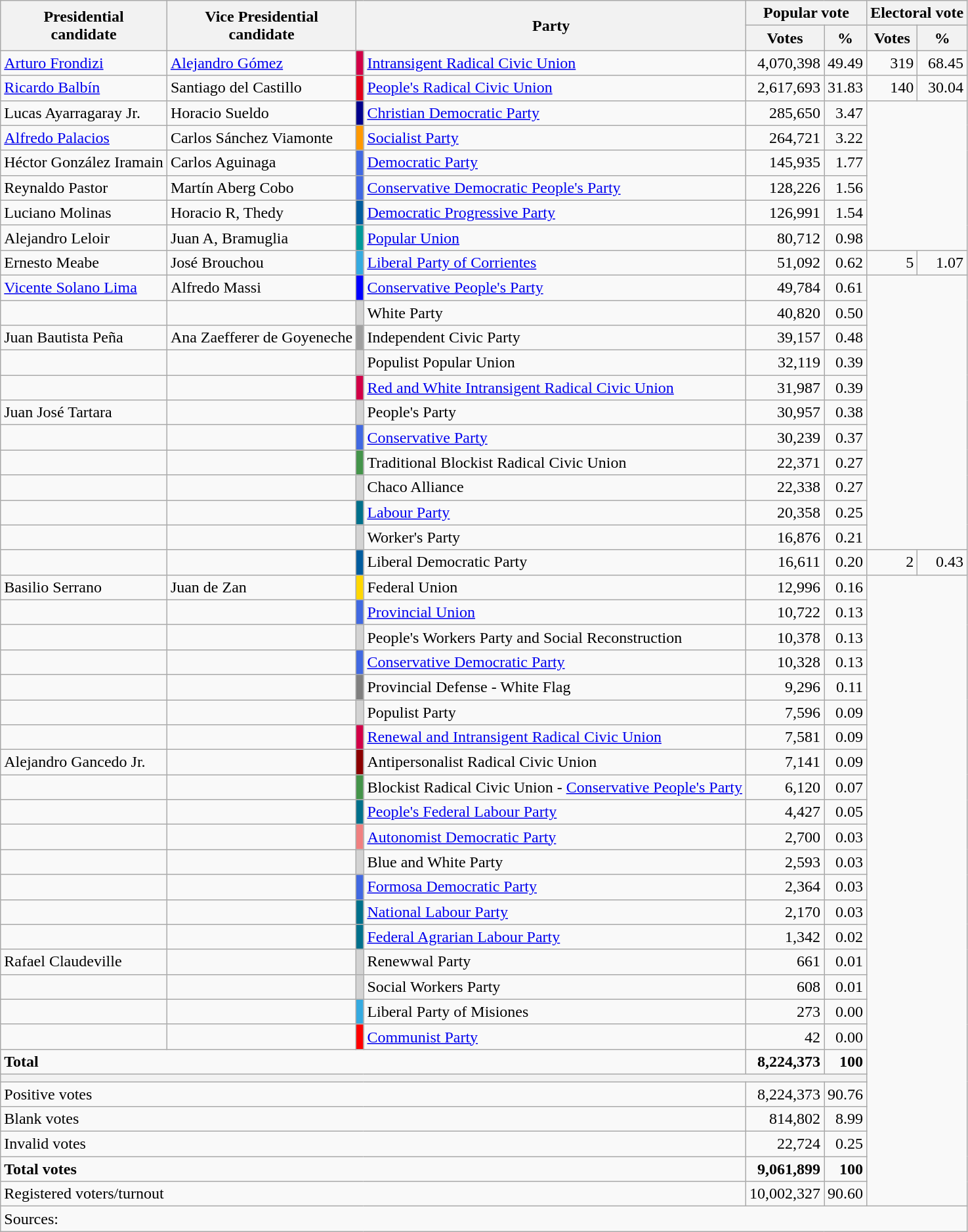<table class="wikitable" style="text-align:right;">
<tr>
<th rowspan=2>Presidential<br>candidate</th>
<th rowspan=2>Vice Presidential<br>candidate</th>
<th rowspan=2 colspan=2>Party</th>
<th colspan=2>Popular vote</th>
<th colspan=2>Electoral vote</th>
</tr>
<tr>
<th>Votes</th>
<th>%</th>
<th>Votes</th>
<th>%</th>
</tr>
<tr>
<td align=left><a href='#'>Arturo Frondizi</a></td>
<td align=left><a href='#'>Alejandro Gómez</a></td>
<td bgcolor=#D10047></td>
<td align=left><a href='#'>Intransigent Radical Civic Union</a></td>
<td>4,070,398</td>
<td>49.49</td>
<td>319</td>
<td>68.45</td>
</tr>
<tr>
<td align=left><a href='#'>Ricardo Balbín</a></td>
<td align=left>Santiago del Castillo</td>
<td bgcolor=#E10019></td>
<td align=left><a href='#'>People's Radical Civic Union</a></td>
<td>2,617,693</td>
<td>31.83</td>
<td>140</td>
<td>30.04</td>
</tr>
<tr>
<td align=left>Lucas Ayarragaray Jr.</td>
<td align=left>Horacio Sueldo</td>
<td bgcolor=#00008B></td>
<td align=left><a href='#'>Christian Democratic Party</a></td>
<td>285,650</td>
<td>3.47</td>
<td colspan=2 rowspan=6></td>
</tr>
<tr>
<td align=left><a href='#'>Alfredo Palacios</a></td>
<td align=left>Carlos Sánchez Viamonte</td>
<td bgcolor=#FF9900></td>
<td align=left><a href='#'>Socialist Party</a></td>
<td>264,721</td>
<td>3.22</td>
</tr>
<tr>
<td align=left>Héctor González Iramain</td>
<td align=left>Carlos Aguinaga</td>
<td bgcolor=#4169e1></td>
<td align=left><a href='#'>Democratic Party</a></td>
<td>145,935</td>
<td>1.77</td>
</tr>
<tr>
<td align=left>Reynaldo Pastor</td>
<td align=left>Martín Aberg Cobo</td>
<td bgcolor=#4169e1></td>
<td align=left><a href='#'>Conservative Democratic People's Party</a></td>
<td>128,226</td>
<td>1.56</td>
</tr>
<tr>
<td align=left>Luciano Molinas</td>
<td align=left>Horacio R, Thedy</td>
<td bgcolor=#005C9E></td>
<td align=left><a href='#'>Democratic Progressive Party</a></td>
<td>126,991</td>
<td>1.54</td>
</tr>
<tr>
<td align=left>Alejandro Leloir</td>
<td align=left>Juan A, Bramuglia</td>
<td bgcolor=#009999></td>
<td align=left><a href='#'>Popular Union</a></td>
<td>80,712</td>
<td>0.98</td>
</tr>
<tr>
<td align=left>Ernesto Meabe</td>
<td align=left>José Brouchou</td>
<td bgcolor=#35AAE0></td>
<td align=left><a href='#'>Liberal Party of Corrientes</a></td>
<td>51,092</td>
<td>0.62</td>
<td>5</td>
<td>1.07</td>
</tr>
<tr>
<td align=left><a href='#'>Vicente Solano Lima</a></td>
<td align=left>Alfredo Massi</td>
<td bgcolor=blue></td>
<td align=left><a href='#'>Conservative People's Party</a></td>
<td>49,784</td>
<td>0.61</td>
<td colspan=2 rowspan=11></td>
</tr>
<tr>
<td align=left></td>
<td align=left></td>
<td bgcolor=lightgrey></td>
<td align=left>White Party</td>
<td>40,820</td>
<td>0.50</td>
</tr>
<tr>
<td align=left>Juan Bautista Peña</td>
<td align=left>Ana Zaefferer de Goyeneche</td>
<td bgcolor=#A0A0A0></td>
<td align=left>Independent Civic Party</td>
<td>39,157</td>
<td>0.48</td>
</tr>
<tr>
<td align=left></td>
<td align=left></td>
<td bgcolor=lightgrey></td>
<td align=left>Populist Popular Union</td>
<td>32,119</td>
<td>0.39</td>
</tr>
<tr>
<td align=left></td>
<td align=left></td>
<td bgcolor=#D10047></td>
<td align=left><a href='#'>Red and White Intransigent Radical Civic Union</a></td>
<td>31,987</td>
<td>0.39</td>
</tr>
<tr>
<td align=left>Juan José Tartara</td>
<td align=left></td>
<td bgcolor=lightgrey></td>
<td align=left>People's Party</td>
<td>30,957</td>
<td>0.38</td>
</tr>
<tr>
<td align=left></td>
<td align=left></td>
<td bgcolor=#4169e1></td>
<td align=left><a href='#'>Conservative Party</a></td>
<td>30,239</td>
<td>0.37</td>
</tr>
<tr>
<td align=left></td>
<td align=left></td>
<td bgcolor=#44944A></td>
<td align=left>Traditional Blockist Radical Civic Union</td>
<td>22,371</td>
<td>0.27</td>
</tr>
<tr>
<td align=left></td>
<td align=left></td>
<td bgcolor=lightgrey></td>
<td align=left>Chaco Alliance</td>
<td>22,338</td>
<td>0.27</td>
</tr>
<tr>
<td align=left></td>
<td align=left></td>
<td bgcolor=#00708B></td>
<td align=left><a href='#'>Labour Party</a></td>
<td>20,358</td>
<td>0.25</td>
</tr>
<tr>
<td align=left></td>
<td align=left></td>
<td bgcolor=lightgrey></td>
<td align=left>Worker's Party</td>
<td>16,876</td>
<td>0.21</td>
</tr>
<tr>
<td align=left></td>
<td align=left></td>
<td bgcolor=#005C9E></td>
<td align=left>Liberal Democratic Party</td>
<td>16,611</td>
<td>0.20</td>
<td>2</td>
<td>0.43</td>
</tr>
<tr>
<td align=left>Basilio Serrano</td>
<td align=left>Juan de Zan</td>
<td bgcolor=gold></td>
<td align=left>Federal Union</td>
<td>12,996</td>
<td>0.16</td>
<td colspan=2 rowspan=26></td>
</tr>
<tr>
<td align=left></td>
<td align=left></td>
<td bgcolor=#4169e1></td>
<td align=left><a href='#'>Provincial Union</a></td>
<td>10,722</td>
<td>0.13</td>
</tr>
<tr>
<td align=left></td>
<td align=left></td>
<td bgcolor=lightgrey></td>
<td align=left>People's Workers Party and Social Reconstruction</td>
<td>10,378</td>
<td>0.13</td>
</tr>
<tr>
<td align=left></td>
<td align=left></td>
<td bgcolor=#4169e1></td>
<td align=left><a href='#'>Conservative Democratic Party</a></td>
<td>10,328</td>
<td>0.13</td>
</tr>
<tr>
<td align=left></td>
<td align=left></td>
<td bgcolor=grey></td>
<td align=left>Provincial Defense - White Flag</td>
<td>9,296</td>
<td>0.11</td>
</tr>
<tr>
<td align=left></td>
<td align=left></td>
<td bgcolor=lightgrey></td>
<td align=left>Populist Party</td>
<td>7,596</td>
<td>0.09</td>
</tr>
<tr>
<td align=left></td>
<td align=left></td>
<td bgcolor=#D10047></td>
<td align=left><a href='#'>Renewal and Intransigent Radical Civic Union</a></td>
<td>7,581</td>
<td>0.09</td>
</tr>
<tr>
<td align=left>Alejandro Gancedo Jr.</td>
<td align=left></td>
<td bgcolor=darkred></td>
<td align=left>Antipersonalist Radical Civic Union</td>
<td>7,141</td>
<td>0.09</td>
</tr>
<tr>
<td align=left></td>
<td align=left></td>
<td bgcolor=#44944A></td>
<td align=left>Blockist Radical Civic Union - <a href='#'>Conservative People's Party</a></td>
<td>6,120</td>
<td>0.07</td>
</tr>
<tr>
<td align=left></td>
<td align=left></td>
<td bgcolor=#00708B></td>
<td align=left><a href='#'>People's Federal Labour Party</a></td>
<td>4,427</td>
<td>0.05</td>
</tr>
<tr>
<td align=left></td>
<td align=left></td>
<td bgcolor=#F08080></td>
<td align=left><a href='#'>Autonomist Democratic Party</a></td>
<td>2,700</td>
<td>0.03</td>
</tr>
<tr>
<td align=left></td>
<td align=left></td>
<td bgcolor=lightgrey></td>
<td align=left>Blue and White Party</td>
<td>2,593</td>
<td>0.03</td>
</tr>
<tr>
<td align=left></td>
<td align=left></td>
<td bgcolor=#4169e1></td>
<td align=left><a href='#'>Formosa Democratic Party</a></td>
<td>2,364</td>
<td>0.03</td>
</tr>
<tr>
<td align=left></td>
<td align=left></td>
<td bgcolor=#00708B></td>
<td align=left><a href='#'>National Labour Party</a></td>
<td>2,170</td>
<td>0.03</td>
</tr>
<tr>
<td align=left></td>
<td align=left></td>
<td bgcolor=#00708B></td>
<td align=left><a href='#'>Federal Agrarian Labour Party</a></td>
<td>1,342</td>
<td>0.02</td>
</tr>
<tr>
<td align=left>Rafael Claudeville</td>
<td align=left></td>
<td bgcolor=lightgrey></td>
<td align=left>Renewwal Party</td>
<td>661</td>
<td>0.01</td>
</tr>
<tr>
<td align=left></td>
<td align=left></td>
<td bgcolor=lightgrey></td>
<td align=left>Social Workers Party</td>
<td>608</td>
<td>0.01</td>
</tr>
<tr>
<td align=left></td>
<td align=left></td>
<td bgcolor=#35AAE0></td>
<td align=left>Liberal Party of Misiones</td>
<td>273</td>
<td>0.00</td>
</tr>
<tr>
<td align=left></td>
<td align=left></td>
<td bgcolor=red></td>
<td align=left><a href='#'>Communist Party</a></td>
<td>42</td>
<td>0.00</td>
</tr>
<tr style="font-weight:bold">
<td colspan=4 align=left>Total</td>
<td>8,224,373</td>
<td>100</td>
</tr>
<tr>
<th colspan=6></th>
</tr>
<tr>
<td colspan=4 align=left>Positive votes</td>
<td>8,224,373</td>
<td>90.76</td>
</tr>
<tr>
<td colspan=4 align=left>Blank votes</td>
<td>814,802</td>
<td>8.99</td>
</tr>
<tr>
<td colspan=4 align=left>Invalid votes</td>
<td>22,724</td>
<td>0.25</td>
</tr>
<tr style="font-weight:bold">
<td colspan=4 align=left>Total votes</td>
<td>9,061,899</td>
<td>100</td>
</tr>
<tr>
<td colspan=4 align=left>Registered voters/turnout</td>
<td>10,002,327</td>
<td>90.60</td>
</tr>
<tr>
<td colspan=8 align=left>Sources:</td>
</tr>
</table>
